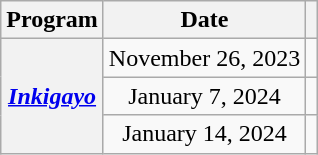<table class="wikitable plainrowheaders sortable" style="text-align:center;">
<tr>
<th scope="col">Program</th>
<th scope="col">Date</th>
<th scope="col" class="unsortable"></th>
</tr>
<tr>
<th rowspan="3" scope="row"><em><a href='#'>Inkigayo</a></em></th>
<td>November 26, 2023</td>
<td style="text-align:center"></td>
</tr>
<tr>
<td>January 7, 2024</td>
<td style="text-align:center"></td>
</tr>
<tr>
<td>January 14, 2024</td>
<td style="text-align:center"></td>
</tr>
</table>
